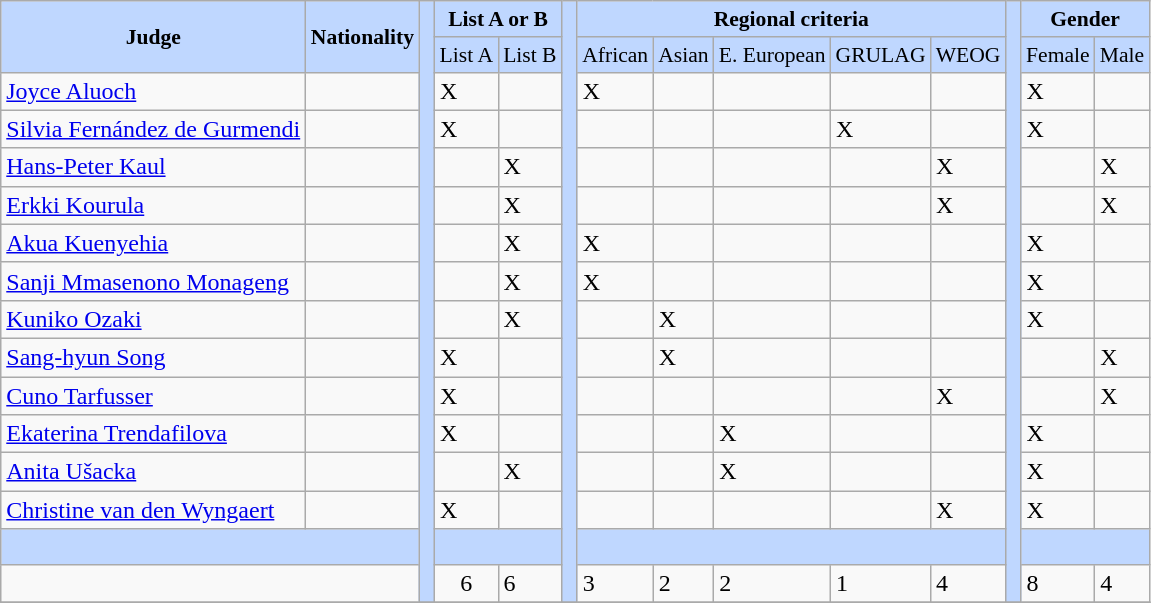<table class="wikitable col3center col4center col5center col6center col7center col8center col9center col10center col11center">
<tr bgcolor=#BFD7FF align="center" style="font-size:90%;">
<td rowspan=2><strong>Judge</strong></td>
<td rowspan=2><strong>Nationality</strong></td>
<td rowspan=16> </td>
<td colspan=2><strong>List A or B</strong></td>
<td rowspan=16> </td>
<td colspan=5><strong>Regional criteria</strong></td>
<td rowspan=16> </td>
<td colspan=2><strong>Gender</strong></td>
</tr>
<tr bgcolor=#BFD7FF align="center" style="font-size:90%;">
<td>List A</td>
<td>List B</td>
<td>African</td>
<td>Asian</td>
<td>E. European</td>
<td>GRULAG</td>
<td>WEOG</td>
<td>Female</td>
<td>Male</td>
</tr>
<tr>
<td><a href='#'>Joyce Aluoch</a></td>
<td></td>
<td>X</td>
<td></td>
<td>X</td>
<td></td>
<td></td>
<td></td>
<td></td>
<td>X</td>
<td></td>
</tr>
<tr>
<td><a href='#'>Silvia Fernández de Gurmendi</a></td>
<td></td>
<td>X</td>
<td></td>
<td></td>
<td></td>
<td></td>
<td>X</td>
<td></td>
<td>X</td>
<td></td>
</tr>
<tr>
<td><a href='#'>Hans-Peter Kaul</a></td>
<td></td>
<td></td>
<td>X</td>
<td></td>
<td></td>
<td></td>
<td></td>
<td>X</td>
<td></td>
<td>X</td>
</tr>
<tr>
<td><a href='#'>Erkki Kourula</a></td>
<td></td>
<td></td>
<td>X</td>
<td></td>
<td></td>
<td></td>
<td></td>
<td>X</td>
<td></td>
<td>X</td>
</tr>
<tr>
<td><a href='#'>Akua Kuenyehia</a></td>
<td></td>
<td></td>
<td>X</td>
<td>X</td>
<td></td>
<td></td>
<td></td>
<td></td>
<td>X</td>
<td></td>
</tr>
<tr>
<td><a href='#'>Sanji Mmasenono Monageng</a></td>
<td></td>
<td></td>
<td>X</td>
<td>X</td>
<td></td>
<td></td>
<td></td>
<td></td>
<td>X</td>
<td></td>
</tr>
<tr>
<td><a href='#'>Kuniko Ozaki</a></td>
<td></td>
<td></td>
<td>X</td>
<td></td>
<td>X</td>
<td></td>
<td></td>
<td></td>
<td>X</td>
<td></td>
</tr>
<tr>
<td><a href='#'>Sang-hyun Song</a></td>
<td></td>
<td>X</td>
<td></td>
<td></td>
<td>X</td>
<td></td>
<td></td>
<td></td>
<td></td>
<td>X</td>
</tr>
<tr>
<td><a href='#'>Cuno Tarfusser</a></td>
<td></td>
<td>X</td>
<td></td>
<td></td>
<td></td>
<td></td>
<td></td>
<td>X</td>
<td></td>
<td>X</td>
</tr>
<tr>
<td><a href='#'>Ekaterina Trendafilova</a></td>
<td></td>
<td>X</td>
<td></td>
<td></td>
<td></td>
<td>X</td>
<td></td>
<td></td>
<td>X</td>
<td></td>
</tr>
<tr>
<td><a href='#'>Anita Ušacka</a></td>
<td></td>
<td></td>
<td>X</td>
<td></td>
<td></td>
<td>X</td>
<td></td>
<td></td>
<td>X</td>
<td></td>
</tr>
<tr>
<td><a href='#'>Christine van den Wyngaert</a></td>
<td></td>
<td>X</td>
<td></td>
<td></td>
<td></td>
<td></td>
<td></td>
<td>X</td>
<td>X</td>
<td></td>
</tr>
<tr bgcolor=#BFD7FF align="center" style="font-size:90%;">
<td colspan=2> </td>
<td colspan=2> </td>
<td colspan=5> </td>
<td colspan=2> </td>
</tr>
<tr>
<td colspan=2></td>
<td align="center">6</td>
<td>6</td>
<td>3</td>
<td>2</td>
<td>2</td>
<td>1</td>
<td>4</td>
<td>8</td>
<td>4</td>
</tr>
<tr>
</tr>
</table>
